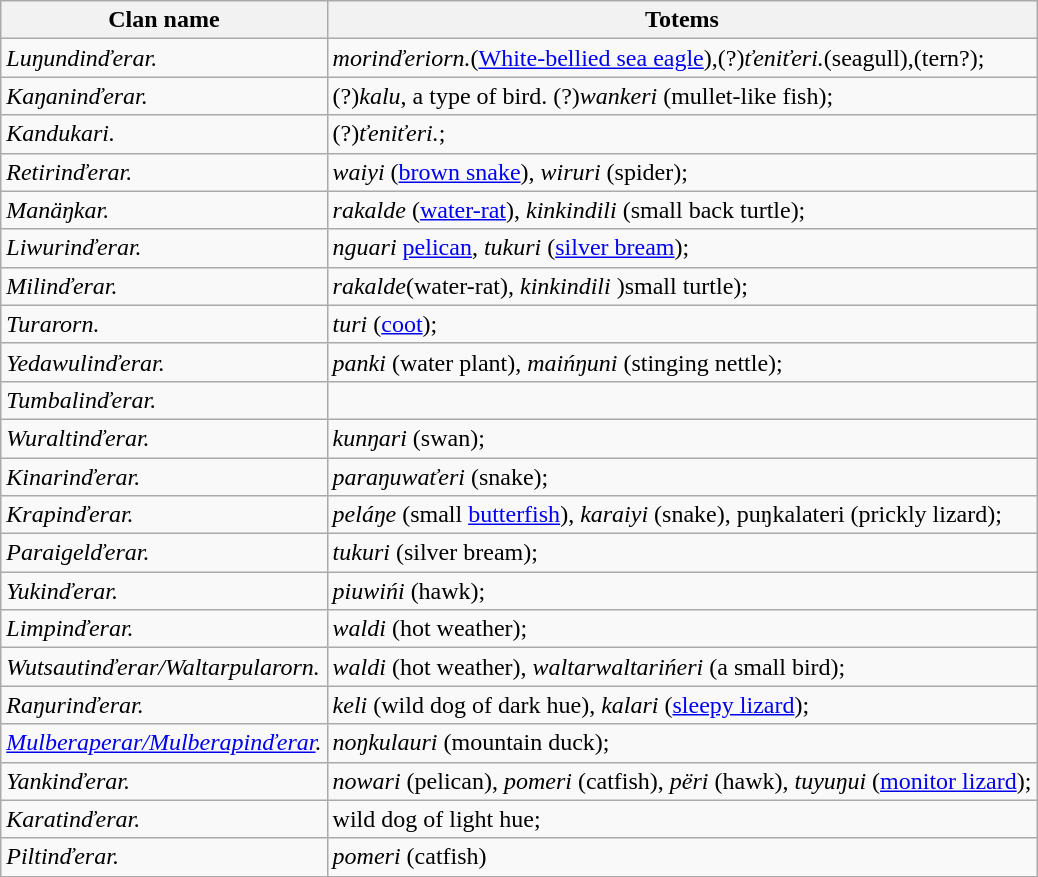<table class="wikitable">
<tr>
<th>Clan name</th>
<th>Totems</th>
</tr>
<tr>
<td rowspan=1><em>Luŋundinďerar.</em></td>
<td><em>morinďeriorn.</em>(<a href='#'>White-bellied sea eagle</a>),(?)<em>ťeniťeri.</em>(seagull),(tern?);</td>
</tr>
<tr>
<td rowspan=1><em>Kaŋaninďerar.</em></td>
<td>(?)<em>kalu</em>, a type of bird. (?)<em>wankeri</em> (mullet-like fish);</td>
</tr>
<tr>
<td rowspan=1><em>Kandukari.</em></td>
<td>(?)<em>ťeniťeri.</em>;</td>
</tr>
<tr>
<td rowspan=1><em>Retirinďerar.</em></td>
<td><em>waiyi</em> (<a href='#'>brown snake</a>), <em>wiruri</em> (spider);</td>
</tr>
<tr>
<td rowspan=1><em>Manäŋkar.</em></td>
<td><em>rakalde</em> (<a href='#'>water-rat</a>), <em>kinkindili</em> (small back turtle);</td>
</tr>
<tr>
<td rowspan=1><em>Liwurinďerar.</em></td>
<td><em>nguari</em> <a href='#'>pelican</a>, <em>tukuri</em> (<a href='#'>silver bream</a>);</td>
</tr>
<tr>
<td rowspan=1><em>Milinďerar.</em></td>
<td><em>rakalde</em>(water-rat), <em>kinkindili</em> )small turtle);</td>
</tr>
<tr>
<td rowspan=1><em>Turarorn.</em></td>
<td><em>turi</em> (<a href='#'>coot</a>);</td>
</tr>
<tr>
<td rowspan=1><em>Yedawulinďerar.</em></td>
<td><em>panki</em> (water plant), <em>maińŋuni</em> (stinging nettle);</td>
</tr>
<tr>
<td rowspan=1><em>Tumbalinďerar.</em></td>
<td></td>
</tr>
<tr>
<td rowspan=1><em>Wuraltinďerar.</em></td>
<td><em>kunŋari</em> (swan);</td>
</tr>
<tr>
<td rowspan=1><em>Kinarinďerar.</em></td>
<td><em>paraŋuwaťeri</em> (snake);</td>
</tr>
<tr>
<td rowspan=1><em>Krapinďerar.</em></td>
<td><em>peláŋe</em> (small <a href='#'>butterfish</a>), <em>karaiyi</em> (snake), puŋkalateri (prickly lizard);</td>
</tr>
<tr>
<td rowspan=1><em>Paraigelďerar.</em></td>
<td><em>tukuri</em>  (silver bream);</td>
</tr>
<tr>
<td rowspan=1><em>Yukinďerar.</em></td>
<td><em>piuwińi</em> (hawk);</td>
</tr>
<tr>
<td rowspan=1><em>Limpinďerar.</em></td>
<td><em>waldi</em> (hot weather);</td>
</tr>
<tr>
<td rowspan=1><em>Wutsautinďerar/Waltarpularorn.</em></td>
<td><em>waldi</em> (hot weather), <em>waltarwaltarińeri</em> (a small bird);</td>
</tr>
<tr>
<td rowspan=1><em>Raŋurinďerar.</em></td>
<td><em>keli</em> (wild dog of dark hue), <em>kalari</em> (<a href='#'>sleepy lizard</a>);</td>
</tr>
<tr>
<td rowspan=1><em><a href='#'>Mulberaperar/Mulberapinďerar</a>.</em></td>
<td><em>noŋkulauri</em> (mountain duck);</td>
</tr>
<tr>
<td rowspan=1><em>Yankinďerar.</em></td>
<td><em>nowari</em> (pelican), <em>pomeri</em> (catfish), <em>përi</em> (hawk), <em>tuyuŋui</em> (<a href='#'>monitor lizard</a>);</td>
</tr>
<tr>
<td rowspan=1><em>Karatinďerar.</em></td>
<td>wild dog of light hue;</td>
</tr>
<tr>
<td rowspan=1><em>Piltinďerar.</em></td>
<td><em>pomeri</em> (catfish)</td>
</tr>
<tr>
</tr>
</table>
